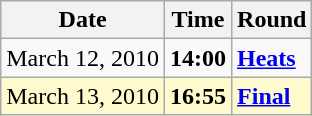<table class="wikitable">
<tr>
<th>Date</th>
<th>Time</th>
<th>Round</th>
</tr>
<tr>
<td>March 12, 2010</td>
<td><strong>14:00</strong></td>
<td><strong><a href='#'>Heats</a></strong></td>
</tr>
<tr style=background:lemonchiffon>
<td>March 13, 2010</td>
<td><strong>16:55</strong></td>
<td><strong><a href='#'>Final</a></strong></td>
</tr>
</table>
